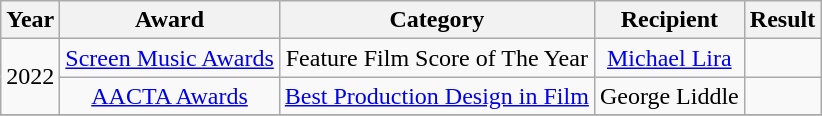<table class="wikitable plainrowheaders" style="text-align:center;">
<tr>
<th scope="col">Year</th>
<th scope="col">Award</th>
<th scope="col">Category</th>
<th scope="col">Recipient</th>
<th scope="col">Result</th>
</tr>
<tr>
<td rowspan="2">2022</td>
<td><a href='#'>Screen Music Awards</a></td>
<td>Feature Film Score of The Year</td>
<td><a href='#'>Michael Lira</a></td>
<td></td>
</tr>
<tr>
<td><a href='#'>AACTA Awards</a></td>
<td><a href='#'>Best Production Design in Film</a></td>
<td>George Liddle</td>
<td></td>
</tr>
<tr>
</tr>
</table>
